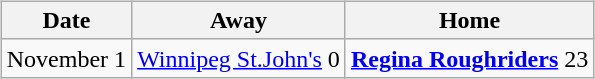<table cellspacing="10">
<tr>
<td valign="top"><br><table class="wikitable">
<tr>
<th>Date</th>
<th>Away</th>
<th>Home</th>
</tr>
<tr>
<td>November 1</td>
<td><a href='#'>Winnipeg St.John's</a> 0</td>
<td><strong><a href='#'>Regina Roughriders</a></strong> 23</td>
</tr>
</table>
</td>
</tr>
</table>
